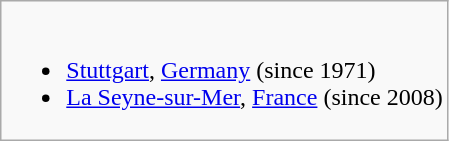<table class="wikitable">
<tr valign="top">
<td><br><ul><li> <a href='#'>Stuttgart</a>, <a href='#'>Germany</a> (since 1971)</li><li> <a href='#'>La Seyne-sur-Mer</a>, <a href='#'>France</a> (since 2008)</li></ul></td>
</tr>
</table>
